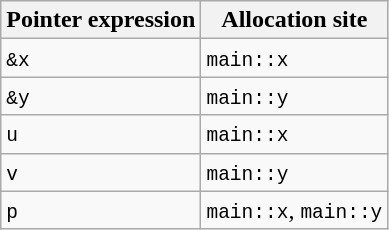<table class="wikitable">
<tr>
<th>Pointer expression</th>
<th>Allocation site</th>
</tr>
<tr>
<td><code>&x</code></td>
<td><code>main::x</code></td>
</tr>
<tr>
<td><code>&y</code></td>
<td><code>main::y</code></td>
</tr>
<tr>
<td><code>u</code></td>
<td><code>main::x</code></td>
</tr>
<tr>
<td><code>v</code></td>
<td><code>main::y</code></td>
</tr>
<tr>
<td><code>p</code></td>
<td><code>main::x</code>, <code>main::y</code></td>
</tr>
</table>
